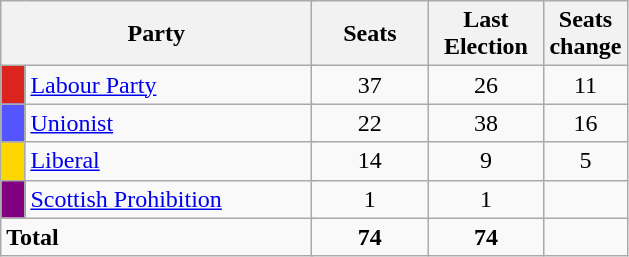<table class="wikitable sortable">
<tr>
<th style="width:200px" colspan=3>Party</th>
<th style="width:70px;">Seats</th>
<th style="width:70px;">Last Election</th>
<th style="width:40px;">Seats change</th>
</tr>
<tr>
<td style="background-color:#DC241f"> </td>
<td colspan=2><a href='#'>Labour Party</a></td>
<td align=center>37</td>
<td align=center>26</td>
<td align=center> 11</td>
</tr>
<tr>
<td style="background-color:#5555FF"> </td>
<td colspan=2><a href='#'>Unionist</a></td>
<td align="center">22</td>
<td align=center>38</td>
<td align="center"> 16</td>
</tr>
<tr>
<td style="background-color:#FFD700"> </td>
<td colspan=2><a href='#'>Liberal</a></td>
<td align=center>14</td>
<td align=center>9</td>
<td align=center> 5</td>
</tr>
<tr>
<td style="background-color:#800080"> </td>
<td colspan=2><a href='#'>Scottish Prohibition</a></td>
<td align="center">1</td>
<td align=center>1</td>
<td align="center"></td>
</tr>
<tr>
<td colspan=3><strong>Total</strong></td>
<td align=center><strong>74</strong></td>
<td align=center><strong>74</strong></td>
<td align=center></td>
</tr>
</table>
